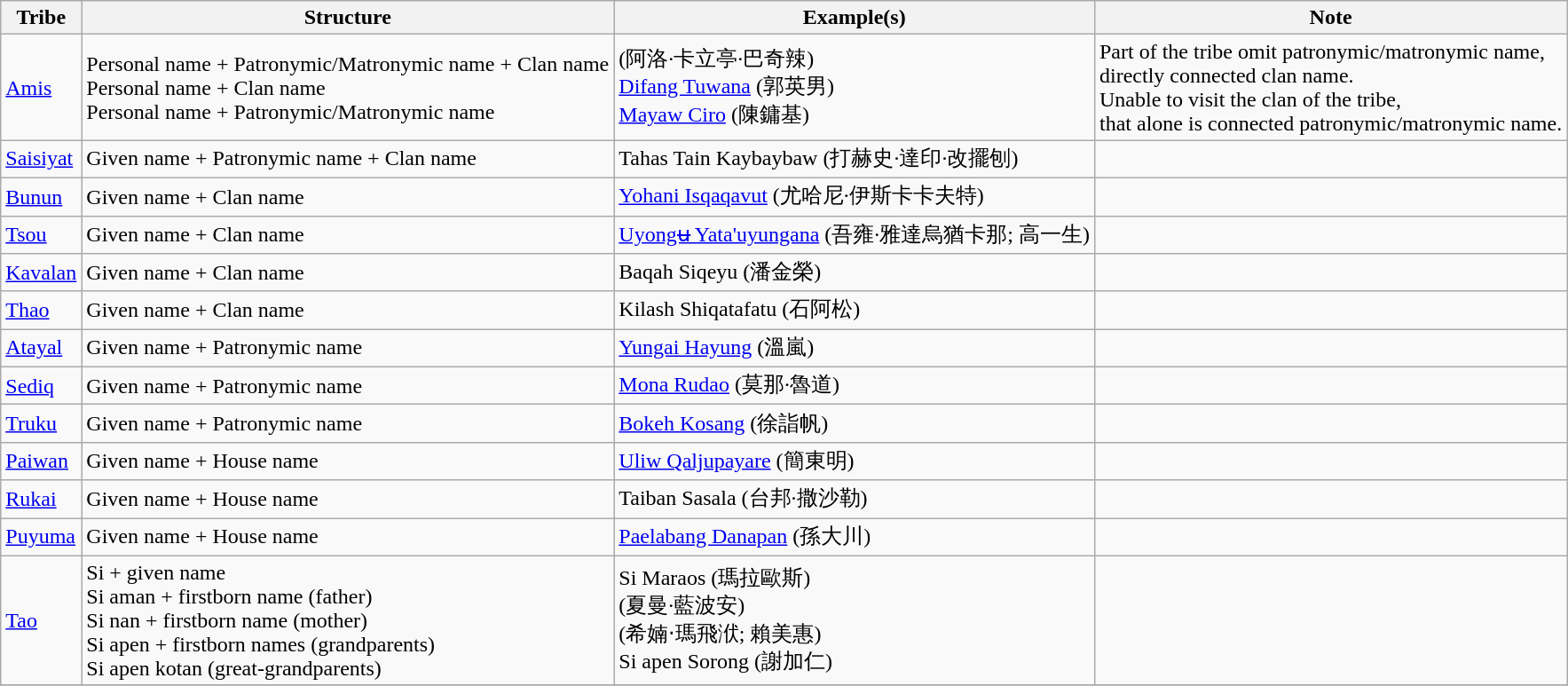<table class="wikitable">
<tr>
<th>Tribe</th>
<th>Structure</th>
<th>Example(s)</th>
<th>Note</th>
</tr>
<tr>
<td><a href='#'>Amis</a></td>
<td>Personal name + Patronymic/Matronymic name + Clan name <br>Personal name + Clan name <br>Personal name + Patronymic/Matronymic name</td>
<td> (阿洛·卡立亭·巴奇辣)<br><a href='#'>Difang Tuwana</a> (郭英男)<br><a href='#'>Mayaw Ciro</a> (陳鏞基)<br></td>
<td>Part of the tribe omit patronymic/matronymic name,<br>directly connected clan name. <br>Unable to visit the clan of the tribe,<br>that alone is connected patronymic/matronymic name.</td>
</tr>
<tr>
<td><a href='#'>Saisiyat</a></td>
<td>Given name + Patronymic name + Clan name</td>
<td>Tahas Tain Kaybaybaw (打赫史·達印·改擺刨)</td>
<td></td>
</tr>
<tr>
<td><a href='#'>Bunun</a></td>
<td>Given name + Clan name</td>
<td><a href='#'>Yohani Isqaqavut</a> (尤哈尼·伊斯卡卡夫特)</td>
<td></td>
</tr>
<tr>
<td><a href='#'>Tsou</a></td>
<td>Given name + Clan name</td>
<td><a href='#'>Uyongʉ Yata'uyungana</a> (吾雍·雅達烏猶卡那; 高一生)</td>
<td></td>
</tr>
<tr>
<td><a href='#'>Kavalan</a></td>
<td>Given name + Clan name</td>
<td>Baqah Siqeyu (潘金榮)</td>
<td></td>
</tr>
<tr>
<td><a href='#'>Thao</a></td>
<td>Given name + Clan name</td>
<td>Kilash Shiqatafatu (石阿松)</td>
<td></td>
</tr>
<tr>
<td><a href='#'>Atayal</a></td>
<td>Given name + Patronymic name</td>
<td><a href='#'>Yungai Hayung</a> (溫嵐)</td>
<td></td>
</tr>
<tr>
<td><a href='#'>Sediq</a></td>
<td>Given name + Patronymic name</td>
<td><a href='#'>Mona Rudao</a> (莫那·魯道)</td>
<td></td>
</tr>
<tr>
<td><a href='#'>Truku</a></td>
<td>Given name + Patronymic name</td>
<td><a href='#'>Bokeh Kosang</a> (徐詣帆)</td>
<td></td>
</tr>
<tr>
<td><a href='#'>Paiwan</a></td>
<td>Given name + House name</td>
<td><a href='#'>Uliw Qaljupayare</a> (簡東明)</td>
<td></td>
</tr>
<tr>
<td><a href='#'>Rukai</a></td>
<td>Given name + House name</td>
<td>Taiban Sasala (台邦·撒沙勒)<br></td>
<td></td>
</tr>
<tr>
<td><a href='#'>Puyuma</a></td>
<td>Given name + House name</td>
<td><a href='#'>Paelabang Danapan</a> (孫大川)</td>
<td></td>
</tr>
<tr>
<td><a href='#'>Tao</a></td>
<td>Si + given name<br>Si aman + firstborn  name  (father)<br>Si nan + firstborn name  (mother)  <br> Si apen + firstborn  names (grandparents) <br> Si apen kotan (great-grandparents)  <br></td>
<td>Si Maraos (瑪拉歐斯)<br> (夏曼·藍波安)<br>  (希婻‧瑪飛洑; 賴美惠) <br>Si apen Sorong (謝加仁)</td>
<td></td>
</tr>
<tr>
</tr>
</table>
